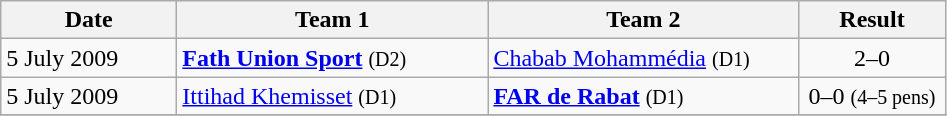<table class=wikitable>
<tr>
<th width="110">Date</th>
<th width="200">Team 1</th>
<th width="200">Team 2</th>
<th width="90">Result</th>
</tr>
<tr>
<td>5 July 2009</td>
<td><strong><a href='#'>Fath Union Sport</a></strong> <small>(D2)</small></td>
<td><a href='#'>Chabab Mohammédia</a> <small>(D1)</small></td>
<td align=center>2–0</td>
</tr>
<tr>
<td>5 July 2009</td>
<td><a href='#'>Ittihad Khemisset</a> <small>(D1)</small></td>
<td><strong><a href='#'>FAR de Rabat</a></strong> <small>(D1)</small></td>
<td align=center>0–0 <small>(4–5 pens)</small></td>
</tr>
<tr>
</tr>
</table>
